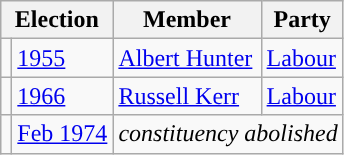<table class="wikitable">
<tr>
<th colspan="2">Election</th>
<th>Member</th>
<th>Party</th>
</tr>
<tr>
<td style="color:inherit;background-color: "></td>
<td><a href='#'>1955</a></td>
<td><a href='#'>Albert Hunter</a></td>
<td><a href='#'>Labour</a></td>
</tr>
<tr>
<td style="color:inherit;background-color: "></td>
<td><a href='#'>1966</a></td>
<td><a href='#'>Russell Kerr</a></td>
<td><a href='#'>Labour</a></td>
</tr>
<tr>
<td></td>
<td><a href='#'>Feb 1974</a></td>
<td colspan="2"><em>constituency abolished</em></td>
</tr>
</table>
